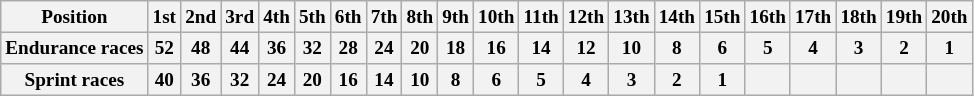<table class="wikitable" style="font-size: 80%">
<tr>
<th>Position</th>
<th>1st</th>
<th>2nd</th>
<th>3rd</th>
<th>4th</th>
<th>5th</th>
<th>6th</th>
<th>7th</th>
<th>8th</th>
<th>9th</th>
<th>10th</th>
<th>11th</th>
<th>12th</th>
<th>13th</th>
<th>14th</th>
<th>15th</th>
<th>16th</th>
<th>17th</th>
<th>18th</th>
<th>19th</th>
<th>20th</th>
</tr>
<tr>
<th>Endurance races</th>
<th>52</th>
<th>48</th>
<th>44</th>
<th>36</th>
<th>32</th>
<th>28</th>
<th>24</th>
<th>20</th>
<th>18</th>
<th>16</th>
<th>14</th>
<th>12</th>
<th>10</th>
<th>8</th>
<th>6</th>
<th>5</th>
<th>4</th>
<th>3</th>
<th>2</th>
<th>1</th>
</tr>
<tr>
<th>Sprint races</th>
<th>40</th>
<th>36</th>
<th>32</th>
<th>24</th>
<th>20</th>
<th>16</th>
<th>14</th>
<th>10</th>
<th>8</th>
<th>6</th>
<th>5</th>
<th>4</th>
<th>3</th>
<th>2</th>
<th>1</th>
<th></th>
<th></th>
<th></th>
<th></th>
<th></th>
</tr>
</table>
